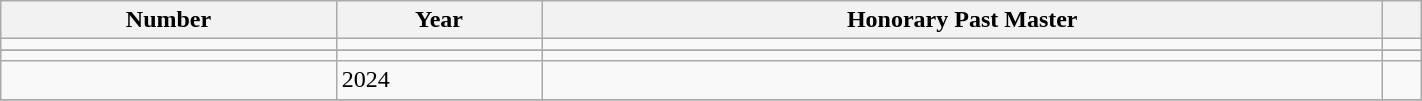<table class="wikitable sortable" style="width: 75%;">
<tr>
<th scope="col">Number</th>
<th scope="col">Year</th>
<th scope="col">Honorary Past Master</th>
<th scope="col" class="unsortable"></th>
</tr>
<tr>
<td scope="row"></td>
<td></td>
<td data-sort-value=26></td>
<td data-sort-value=2></td>
</tr>
<tr>
</tr>
<tr>
<td scope="row"></td>
<td></td>
<td data-sort-value=26></td>
<td data-sort-value=2></td>
</tr>
<tr>
<td scope="row"></td>
<td>2024</td>
<td data-sort-value=26></td>
<td data-sort-value=2></td>
</tr>
<tr>
</tr>
</table>
